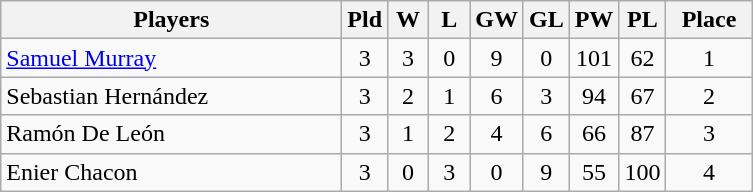<table class=wikitable style="text-align:center">
<tr>
<th width=220>Players</th>
<th width=20>Pld</th>
<th width=20>W</th>
<th width=20>L</th>
<th width=20>GW</th>
<th width=20>GL</th>
<th width=20>PW</th>
<th width=20>PL</th>
<th width=50>Place</th>
</tr>
<tr>
<td align=left> <a href='#'>Samuel Murray</a></td>
<td>3</td>
<td>3</td>
<td>0</td>
<td>9</td>
<td>0</td>
<td>101</td>
<td>62</td>
<td>1</td>
</tr>
<tr>
<td align=left> Sebastian Hernández</td>
<td>3</td>
<td>2</td>
<td>1</td>
<td>6</td>
<td>3</td>
<td>94</td>
<td>67</td>
<td>2</td>
</tr>
<tr>
<td align=left> Ramón De León</td>
<td>3</td>
<td>1</td>
<td>2</td>
<td>4</td>
<td>6</td>
<td>66</td>
<td>87</td>
<td>3</td>
</tr>
<tr>
<td align=left> Enier Chacon</td>
<td>3</td>
<td>0</td>
<td>3</td>
<td>0</td>
<td>9</td>
<td>55</td>
<td>100</td>
<td>4</td>
</tr>
</table>
